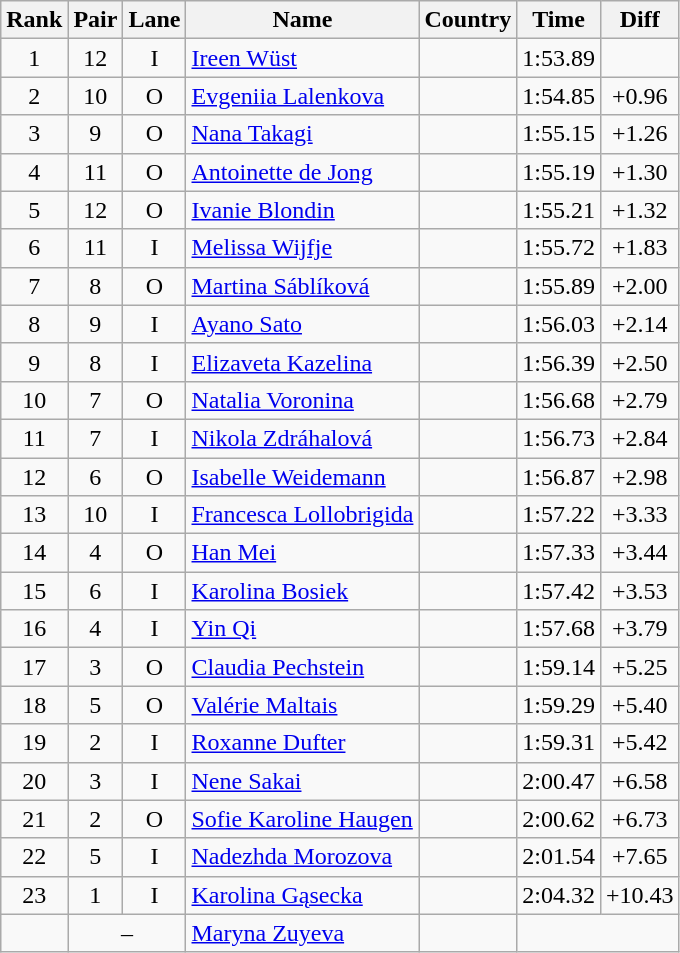<table class="wikitable sortable" style="text-align:center">
<tr>
<th>Rank</th>
<th>Pair</th>
<th>Lane</th>
<th>Name</th>
<th>Country</th>
<th>Time</th>
<th>Diff</th>
</tr>
<tr>
<td>1</td>
<td>12</td>
<td>I</td>
<td align=left><a href='#'>Ireen Wüst</a></td>
<td align=left></td>
<td>1:53.89</td>
<td></td>
</tr>
<tr>
<td>2</td>
<td>10</td>
<td>O</td>
<td align=left><a href='#'>Evgeniia Lalenkova</a></td>
<td align=left></td>
<td>1:54.85</td>
<td>+0.96</td>
</tr>
<tr>
<td>3</td>
<td>9</td>
<td>O</td>
<td align=left><a href='#'>Nana Takagi</a></td>
<td align=left></td>
<td>1:55.15</td>
<td>+1.26</td>
</tr>
<tr>
<td>4</td>
<td>11</td>
<td>O</td>
<td align=left><a href='#'>Antoinette de Jong</a></td>
<td align=left></td>
<td>1:55.19</td>
<td>+1.30</td>
</tr>
<tr>
<td>5</td>
<td>12</td>
<td>O</td>
<td align=left><a href='#'>Ivanie Blondin</a></td>
<td align=left></td>
<td>1:55.21</td>
<td>+1.32</td>
</tr>
<tr>
<td>6</td>
<td>11</td>
<td>I</td>
<td align=left><a href='#'>Melissa Wijfje</a></td>
<td align=left></td>
<td>1:55.72</td>
<td>+1.83</td>
</tr>
<tr>
<td>7</td>
<td>8</td>
<td>O</td>
<td align=left><a href='#'>Martina Sáblíková</a></td>
<td align=left></td>
<td>1:55.89</td>
<td>+2.00</td>
</tr>
<tr>
<td>8</td>
<td>9</td>
<td>I</td>
<td align=left><a href='#'>Ayano Sato</a></td>
<td align=left></td>
<td>1:56.03</td>
<td>+2.14</td>
</tr>
<tr>
<td>9</td>
<td>8</td>
<td>I</td>
<td align=left><a href='#'>Elizaveta Kazelina</a></td>
<td align=left></td>
<td>1:56.39</td>
<td>+2.50</td>
</tr>
<tr>
<td>10</td>
<td>7</td>
<td>O</td>
<td align=left><a href='#'>Natalia Voronina</a></td>
<td align=left></td>
<td>1:56.68</td>
<td>+2.79</td>
</tr>
<tr>
<td>11</td>
<td>7</td>
<td>I</td>
<td align=left><a href='#'>Nikola Zdráhalová</a></td>
<td align=left></td>
<td>1:56.73</td>
<td>+2.84</td>
</tr>
<tr>
<td>12</td>
<td>6</td>
<td>O</td>
<td align=left><a href='#'>Isabelle Weidemann</a></td>
<td align=left></td>
<td>1:56.87</td>
<td>+2.98</td>
</tr>
<tr>
<td>13</td>
<td>10</td>
<td>I</td>
<td align=left><a href='#'>Francesca Lollobrigida</a></td>
<td align=left></td>
<td>1:57.22</td>
<td>+3.33</td>
</tr>
<tr>
<td>14</td>
<td>4</td>
<td>O</td>
<td align=left><a href='#'>Han Mei</a></td>
<td align=left></td>
<td>1:57.33</td>
<td>+3.44</td>
</tr>
<tr>
<td>15</td>
<td>6</td>
<td>I</td>
<td align=left><a href='#'>Karolina Bosiek</a></td>
<td align=left></td>
<td>1:57.42</td>
<td>+3.53</td>
</tr>
<tr>
<td>16</td>
<td>4</td>
<td>I</td>
<td align=left><a href='#'>Yin Qi</a></td>
<td align=left></td>
<td>1:57.68</td>
<td>+3.79</td>
</tr>
<tr>
<td>17</td>
<td>3</td>
<td>O</td>
<td align=left><a href='#'>Claudia Pechstein</a></td>
<td align=left></td>
<td>1:59.14</td>
<td>+5.25</td>
</tr>
<tr>
<td>18</td>
<td>5</td>
<td>O</td>
<td align=left><a href='#'>Valérie Maltais</a></td>
<td align=left></td>
<td>1:59.29</td>
<td>+5.40</td>
</tr>
<tr>
<td>19</td>
<td>2</td>
<td>I</td>
<td align=left><a href='#'>Roxanne Dufter</a></td>
<td align=left></td>
<td>1:59.31</td>
<td>+5.42</td>
</tr>
<tr>
<td>20</td>
<td>3</td>
<td>I</td>
<td align=left><a href='#'>Nene Sakai</a></td>
<td align=left></td>
<td>2:00.47</td>
<td>+6.58</td>
</tr>
<tr>
<td>21</td>
<td>2</td>
<td>O</td>
<td align=left><a href='#'>Sofie Karoline Haugen</a></td>
<td align=left></td>
<td>2:00.62</td>
<td>+6.73</td>
</tr>
<tr>
<td>22</td>
<td>5</td>
<td>I</td>
<td align=left><a href='#'>Nadezhda Morozova</a></td>
<td align=left></td>
<td>2:01.54</td>
<td>+7.65</td>
</tr>
<tr>
<td>23</td>
<td>1</td>
<td>I</td>
<td align=left><a href='#'>Karolina Gąsecka</a></td>
<td align=left></td>
<td>2:04.32</td>
<td>+10.43</td>
</tr>
<tr>
<td></td>
<td colspan=2>–</td>
<td align=left><a href='#'>Maryna Zuyeva</a></td>
<td align=left></td>
<td colspan=2></td>
</tr>
</table>
